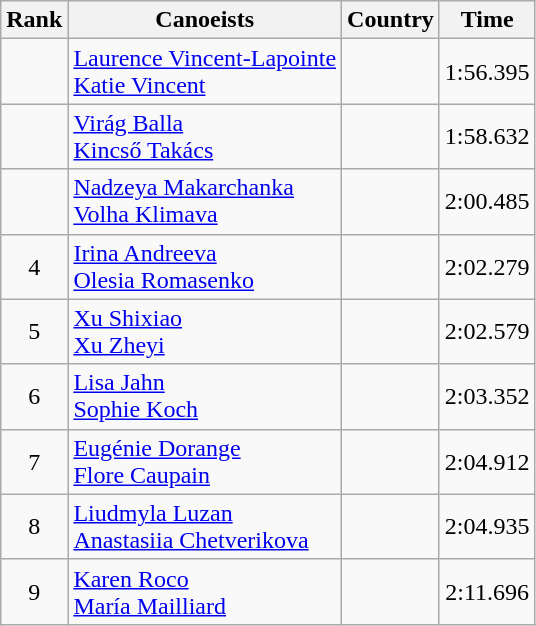<table class="wikitable" style="text-align:center">
<tr>
<th>Rank</th>
<th>Canoeists</th>
<th>Country</th>
<th>Time</th>
</tr>
<tr>
<td></td>
<td align="left"><a href='#'>Laurence Vincent-Lapointe</a><br><a href='#'>Katie Vincent</a></td>
<td align="left"></td>
<td>1:56.395</td>
</tr>
<tr>
<td></td>
<td align="left"><a href='#'>Virág Balla</a><br><a href='#'>Kincső Takács</a></td>
<td align="left"></td>
<td>1:58.632</td>
</tr>
<tr>
<td></td>
<td align="left"><a href='#'>Nadzeya Makarchanka</a><br><a href='#'>Volha Klimava</a></td>
<td align="left"></td>
<td>2:00.485</td>
</tr>
<tr>
<td>4</td>
<td align="left"><a href='#'>Irina Andreeva</a><br><a href='#'>Olesia Romasenko</a></td>
<td align="left"></td>
<td>2:02.279</td>
</tr>
<tr>
<td>5</td>
<td align="left"><a href='#'>Xu Shixiao</a><br><a href='#'>Xu Zheyi</a></td>
<td align="left"></td>
<td>2:02.579</td>
</tr>
<tr>
<td>6</td>
<td align="left"><a href='#'>Lisa Jahn</a><br><a href='#'>Sophie Koch</a></td>
<td align="left"></td>
<td>2:03.352</td>
</tr>
<tr>
<td>7</td>
<td align="left"><a href='#'>Eugénie Dorange</a><br><a href='#'>Flore Caupain</a></td>
<td align="left"></td>
<td>2:04.912</td>
</tr>
<tr>
<td>8</td>
<td align="left"><a href='#'>Liudmyla Luzan</a><br><a href='#'>Anastasiia Chetverikova</a></td>
<td align="left"></td>
<td>2:04.935</td>
</tr>
<tr>
<td>9</td>
<td align="left"><a href='#'>Karen Roco</a><br><a href='#'>María Mailliard</a></td>
<td align="left"></td>
<td>2:11.696</td>
</tr>
</table>
